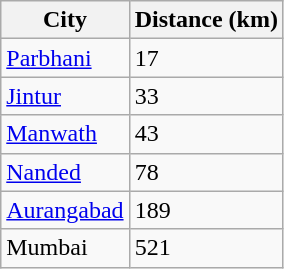<table class="wikitable">
<tr>
<th>City</th>
<th>Distance (km)</th>
</tr>
<tr>
<td><a href='#'>Parbhani</a></td>
<td>17</td>
</tr>
<tr>
<td><a href='#'>Jintur</a></td>
<td>33</td>
</tr>
<tr>
<td><a href='#'>Manwath</a></td>
<td>43</td>
</tr>
<tr>
<td><a href='#'>Nanded</a></td>
<td>78</td>
</tr>
<tr>
<td><a href='#'>Aurangabad</a></td>
<td>189</td>
</tr>
<tr>
<td>Mumbai</td>
<td>521</td>
</tr>
</table>
